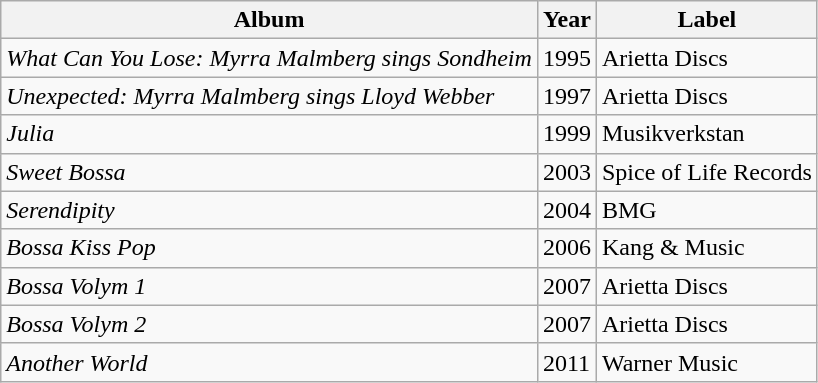<table class="wikitable">
<tr>
<th>Album</th>
<th>Year</th>
<th>Label</th>
</tr>
<tr>
<td><em>What Can You Lose: Myrra Malmberg sings Sondheim</em></td>
<td>1995</td>
<td>Arietta Discs</td>
</tr>
<tr>
<td><em>Unexpected: Myrra Malmberg sings Lloyd Webber</em></td>
<td>1997</td>
<td>Arietta Discs</td>
</tr>
<tr>
<td><em>Julia</em></td>
<td>1999</td>
<td>Musikverkstan</td>
</tr>
<tr>
<td><em>Sweet Bossa</em></td>
<td>2003</td>
<td>Spice of Life Records</td>
</tr>
<tr>
<td><em>Serendipity</em></td>
<td>2004</td>
<td>BMG</td>
</tr>
<tr>
<td><em>Bossa Kiss Pop</em></td>
<td>2006</td>
<td>Kang & Music</td>
</tr>
<tr>
<td><em>Bossa Volym 1</em></td>
<td>2007</td>
<td>Arietta Discs</td>
</tr>
<tr>
<td><em>Bossa Volym 2</em></td>
<td>2007</td>
<td>Arietta Discs</td>
</tr>
<tr>
<td><em>Another World</em></td>
<td>2011</td>
<td>Warner Music</td>
</tr>
</table>
